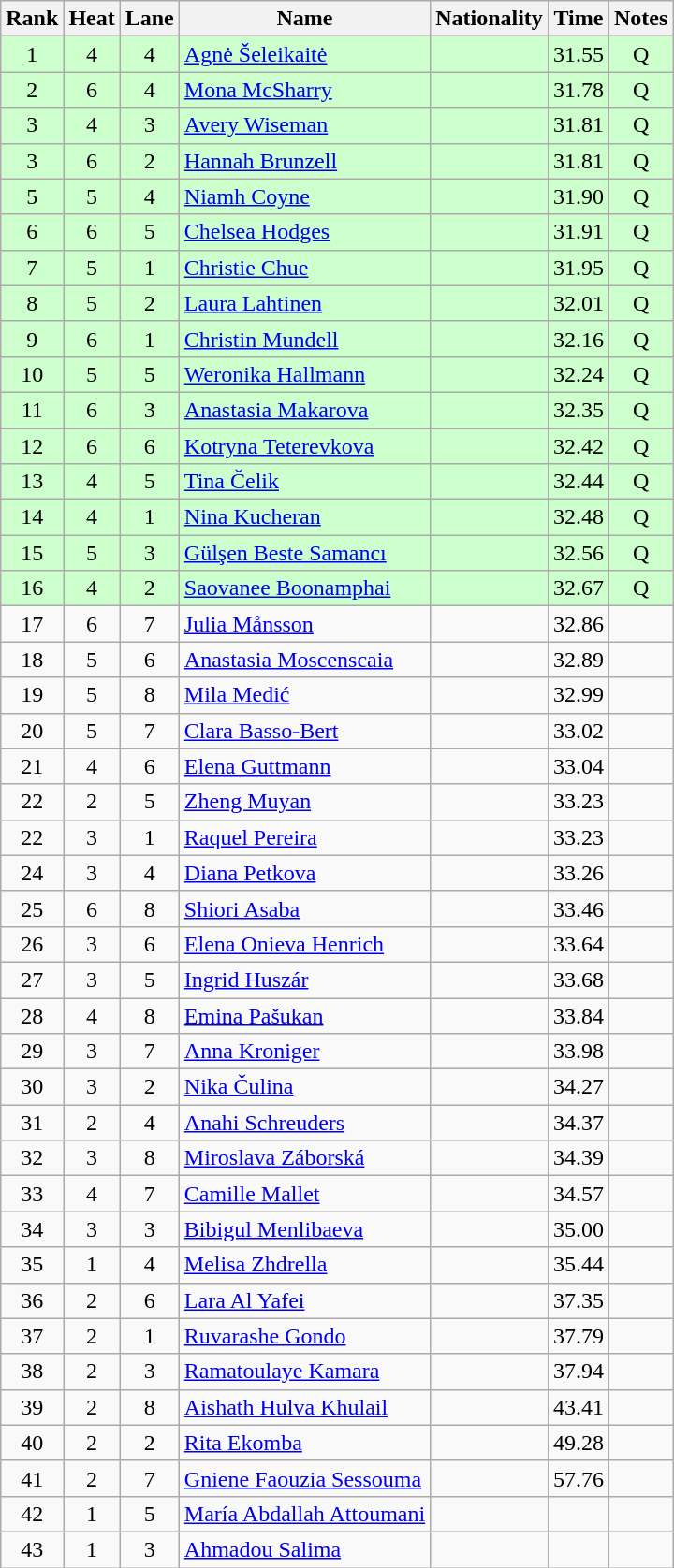<table class="wikitable sortable" style="text-align:center">
<tr>
<th>Rank</th>
<th>Heat</th>
<th>Lane</th>
<th>Name</th>
<th>Nationality</th>
<th>Time</th>
<th>Notes</th>
</tr>
<tr bgcolor=ccffcc>
<td>1</td>
<td>4</td>
<td>4</td>
<td align=left><a href='#'>Agnė Šeleikaitė</a></td>
<td align=left></td>
<td>31.55</td>
<td>Q</td>
</tr>
<tr bgcolor=ccffcc>
<td>2</td>
<td>6</td>
<td>4</td>
<td align=left><a href='#'>Mona McSharry</a></td>
<td align=left></td>
<td>31.78</td>
<td>Q</td>
</tr>
<tr bgcolor=ccffcc>
<td>3</td>
<td>4</td>
<td>3</td>
<td align=left><a href='#'>Avery Wiseman</a></td>
<td align=left></td>
<td>31.81</td>
<td>Q</td>
</tr>
<tr bgcolor=ccffcc>
<td>3</td>
<td>6</td>
<td>2</td>
<td align=left><a href='#'>Hannah Brunzell</a></td>
<td align=left></td>
<td>31.81</td>
<td>Q</td>
</tr>
<tr bgcolor=ccffcc>
<td>5</td>
<td>5</td>
<td>4</td>
<td align=left><a href='#'>Niamh Coyne</a></td>
<td align=left></td>
<td>31.90</td>
<td>Q</td>
</tr>
<tr bgcolor=ccffcc>
<td>6</td>
<td>6</td>
<td>5</td>
<td align=left><a href='#'>Chelsea Hodges</a></td>
<td align=left></td>
<td>31.91</td>
<td>Q</td>
</tr>
<tr bgcolor=ccffcc>
<td>7</td>
<td>5</td>
<td>1</td>
<td align=left><a href='#'>Christie Chue</a></td>
<td align=left></td>
<td>31.95</td>
<td>Q</td>
</tr>
<tr bgcolor=ccffcc>
<td>8</td>
<td>5</td>
<td>2</td>
<td align=left><a href='#'>Laura Lahtinen</a></td>
<td align=left></td>
<td>32.01</td>
<td>Q</td>
</tr>
<tr bgcolor=ccffcc>
<td>9</td>
<td>6</td>
<td>1</td>
<td align=left><a href='#'>Christin Mundell</a></td>
<td align=left></td>
<td>32.16</td>
<td>Q</td>
</tr>
<tr bgcolor=ccffcc>
<td>10</td>
<td>5</td>
<td>5</td>
<td align=left><a href='#'>Weronika Hallmann</a></td>
<td align=left></td>
<td>32.24</td>
<td>Q</td>
</tr>
<tr bgcolor=ccffcc>
<td>11</td>
<td>6</td>
<td>3</td>
<td align=left><a href='#'>Anastasia Makarova</a></td>
<td align=left></td>
<td>32.35</td>
<td>Q</td>
</tr>
<tr bgcolor=ccffcc>
<td>12</td>
<td>6</td>
<td>6</td>
<td align=left><a href='#'>Kotryna Teterevkova</a></td>
<td align=left></td>
<td>32.42</td>
<td>Q</td>
</tr>
<tr bgcolor=ccffcc>
<td>13</td>
<td>4</td>
<td>5</td>
<td align=left><a href='#'>Tina Čelik</a></td>
<td align=left></td>
<td>32.44</td>
<td>Q</td>
</tr>
<tr bgcolor=ccffcc>
<td>14</td>
<td>4</td>
<td>1</td>
<td align=left><a href='#'>Nina Kucheran</a></td>
<td align=left></td>
<td>32.48</td>
<td>Q</td>
</tr>
<tr bgcolor=ccffcc>
<td>15</td>
<td>5</td>
<td>3</td>
<td align=left><a href='#'>Gülşen Beste Samancı</a></td>
<td align=left></td>
<td>32.56</td>
<td>Q</td>
</tr>
<tr bgcolor=ccffcc>
<td>16</td>
<td>4</td>
<td>2</td>
<td align=left><a href='#'>Saovanee Boonamphai</a></td>
<td align=left></td>
<td>32.67</td>
<td>Q</td>
</tr>
<tr>
<td>17</td>
<td>6</td>
<td>7</td>
<td align=left><a href='#'>Julia Månsson</a></td>
<td align=left></td>
<td>32.86</td>
<td></td>
</tr>
<tr>
<td>18</td>
<td>5</td>
<td>6</td>
<td align=left><a href='#'>Anastasia Moscenscaia</a></td>
<td align=left></td>
<td>32.89</td>
<td></td>
</tr>
<tr>
<td>19</td>
<td>5</td>
<td>8</td>
<td align=left><a href='#'>Mila Medić</a></td>
<td align=left></td>
<td>32.99</td>
<td></td>
</tr>
<tr>
<td>20</td>
<td>5</td>
<td>7</td>
<td align=left><a href='#'>Clara Basso-Bert</a></td>
<td align=left></td>
<td>33.02</td>
<td></td>
</tr>
<tr>
<td>21</td>
<td>4</td>
<td>6</td>
<td align=left><a href='#'>Elena Guttmann</a></td>
<td align=left></td>
<td>33.04</td>
<td></td>
</tr>
<tr>
<td>22</td>
<td>2</td>
<td>5</td>
<td align=left><a href='#'>Zheng Muyan</a></td>
<td align=left></td>
<td>33.23</td>
<td></td>
</tr>
<tr>
<td>22</td>
<td>3</td>
<td>1</td>
<td align=left><a href='#'>Raquel Pereira</a></td>
<td align=left></td>
<td>33.23</td>
<td></td>
</tr>
<tr>
<td>24</td>
<td>3</td>
<td>4</td>
<td align=left><a href='#'>Diana Petkova</a></td>
<td align=left></td>
<td>33.26</td>
<td></td>
</tr>
<tr>
<td>25</td>
<td>6</td>
<td>8</td>
<td align=left><a href='#'>Shiori Asaba</a></td>
<td align=left></td>
<td>33.46</td>
<td></td>
</tr>
<tr>
<td>26</td>
<td>3</td>
<td>6</td>
<td align=left><a href='#'>Elena Onieva Henrich</a></td>
<td align=left></td>
<td>33.64</td>
<td></td>
</tr>
<tr>
<td>27</td>
<td>3</td>
<td>5</td>
<td align=left><a href='#'>Ingrid Huszár</a></td>
<td align=left></td>
<td>33.68</td>
<td></td>
</tr>
<tr>
<td>28</td>
<td>4</td>
<td>8</td>
<td align=left><a href='#'>Emina Pašukan</a></td>
<td align=left></td>
<td>33.84</td>
<td></td>
</tr>
<tr>
<td>29</td>
<td>3</td>
<td>7</td>
<td align=left><a href='#'>Anna Kroniger</a></td>
<td align=left></td>
<td>33.98</td>
<td></td>
</tr>
<tr>
<td>30</td>
<td>3</td>
<td>2</td>
<td align=left><a href='#'>Nika Čulina</a></td>
<td align=left></td>
<td>34.27</td>
<td></td>
</tr>
<tr>
<td>31</td>
<td>2</td>
<td>4</td>
<td align=left><a href='#'>Anahi Schreuders</a></td>
<td align=left></td>
<td>34.37</td>
<td></td>
</tr>
<tr>
<td>32</td>
<td>3</td>
<td>8</td>
<td align=left><a href='#'>Miroslava Záborská</a></td>
<td align=left></td>
<td>34.39</td>
<td></td>
</tr>
<tr>
<td>33</td>
<td>4</td>
<td>7</td>
<td align=left><a href='#'>Camille Mallet</a></td>
<td align=left></td>
<td>34.57</td>
<td></td>
</tr>
<tr>
<td>34</td>
<td>3</td>
<td>3</td>
<td align=left><a href='#'>Bibigul Menlibaeva</a></td>
<td align=left></td>
<td>35.00</td>
<td></td>
</tr>
<tr>
<td>35</td>
<td>1</td>
<td>4</td>
<td align=left><a href='#'>Melisa Zhdrella</a></td>
<td align=left></td>
<td>35.44</td>
<td></td>
</tr>
<tr>
<td>36</td>
<td>2</td>
<td>6</td>
<td align=left><a href='#'>Lara Al Yafei</a></td>
<td align=left></td>
<td>37.35</td>
<td></td>
</tr>
<tr>
<td>37</td>
<td>2</td>
<td>1</td>
<td align=left><a href='#'>Ruvarashe Gondo</a></td>
<td align=left></td>
<td>37.79</td>
<td></td>
</tr>
<tr>
<td>38</td>
<td>2</td>
<td>3</td>
<td align=left><a href='#'>Ramatoulaye Kamara</a></td>
<td align=left></td>
<td>37.94</td>
<td></td>
</tr>
<tr>
<td>39</td>
<td>2</td>
<td>8</td>
<td align=left><a href='#'>Aishath Hulva Khulail</a></td>
<td align=left></td>
<td>43.41</td>
<td></td>
</tr>
<tr>
<td>40</td>
<td>2</td>
<td>2</td>
<td align=left><a href='#'>Rita Ekomba</a></td>
<td align=left></td>
<td>49.28</td>
<td></td>
</tr>
<tr>
<td>41</td>
<td>2</td>
<td>7</td>
<td align=left><a href='#'>Gniene Faouzia Sessouma</a></td>
<td align=left></td>
<td>57.76</td>
<td></td>
</tr>
<tr>
<td>42</td>
<td>1</td>
<td>5</td>
<td align=left><a href='#'>María Abdallah Attoumani</a></td>
<td align=left></td>
<td></td>
<td></td>
</tr>
<tr>
<td>43</td>
<td>1</td>
<td>3</td>
<td align=left><a href='#'>Ahmadou Salima</a></td>
<td align=left></td>
<td></td>
<td></td>
</tr>
</table>
